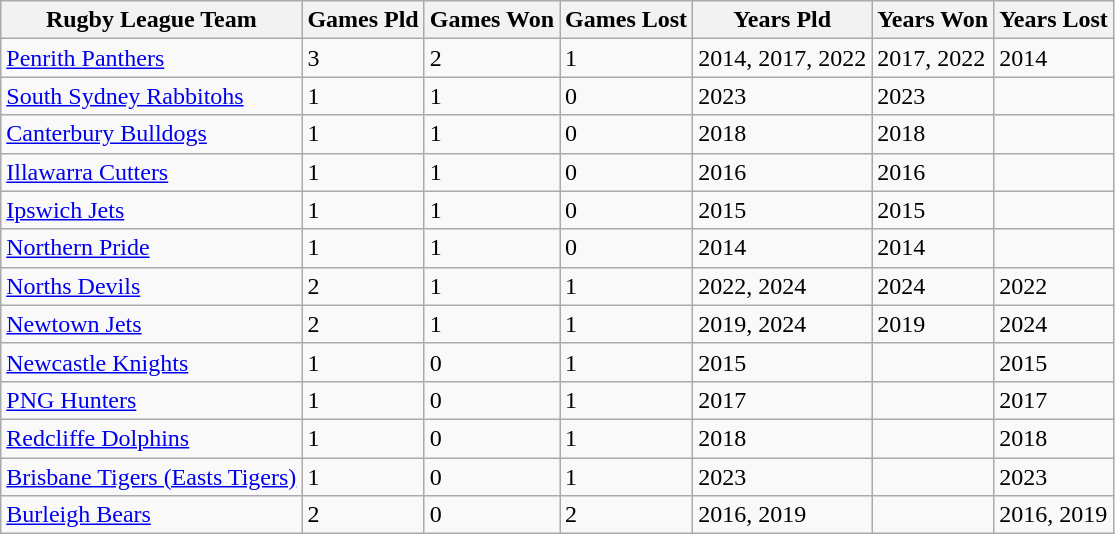<table class="wikitable sortable">
<tr>
<th>Rugby League Team</th>
<th>Games Pld</th>
<th>Games Won</th>
<th>Games Lost</th>
<th>Years Pld</th>
<th>Years Won</th>
<th>Years Lost</th>
</tr>
<tr>
<td> <a href='#'>Penrith Panthers</a></td>
<td>3</td>
<td>2</td>
<td>1</td>
<td>2014, 2017, 2022</td>
<td>2017, 2022</td>
<td>2014</td>
</tr>
<tr>
<td> <a href='#'>South Sydney Rabbitohs</a></td>
<td>1</td>
<td>1</td>
<td>0</td>
<td>2023</td>
<td>2023</td>
</tr>
<tr>
<td> <a href='#'>Canterbury Bulldogs</a></td>
<td>1</td>
<td>1</td>
<td>0</td>
<td>2018</td>
<td>2018</td>
<td></td>
</tr>
<tr>
<td> <a href='#'>Illawarra Cutters</a></td>
<td>1</td>
<td>1</td>
<td>0</td>
<td>2016</td>
<td>2016</td>
<td></td>
</tr>
<tr>
<td> <a href='#'>Ipswich Jets</a></td>
<td>1</td>
<td>1</td>
<td>0</td>
<td>2015</td>
<td>2015</td>
<td></td>
</tr>
<tr>
<td> <a href='#'>Northern Pride</a></td>
<td>1</td>
<td>1</td>
<td>0</td>
<td>2014</td>
<td>2014</td>
<td></td>
</tr>
<tr>
<td> <a href='#'>Norths Devils</a></td>
<td>2</td>
<td>1</td>
<td>1</td>
<td>2022, 2024</td>
<td>2024</td>
<td>2022</td>
</tr>
<tr>
<td> <a href='#'>Newtown Jets</a></td>
<td>2</td>
<td>1</td>
<td>1</td>
<td>2019, 2024</td>
<td>2019</td>
<td>2024</td>
</tr>
<tr>
<td> <a href='#'>Newcastle Knights</a></td>
<td>1</td>
<td>0</td>
<td>1</td>
<td>2015</td>
<td></td>
<td>2015</td>
</tr>
<tr>
<td> <a href='#'>PNG Hunters</a></td>
<td>1</td>
<td>0</td>
<td>1</td>
<td>2017</td>
<td></td>
<td>2017</td>
</tr>
<tr>
<td> <a href='#'>Redcliffe Dolphins</a></td>
<td>1</td>
<td>0</td>
<td>1</td>
<td>2018</td>
<td></td>
<td>2018</td>
</tr>
<tr>
<td> <a href='#'>Brisbane Tigers (Easts Tigers)</a></td>
<td>1</td>
<td>0</td>
<td>1</td>
<td>2023</td>
<td></td>
<td>2023</td>
</tr>
<tr>
<td> <a href='#'>Burleigh Bears</a></td>
<td>2</td>
<td>0</td>
<td>2</td>
<td>2016, 2019</td>
<td></td>
<td>2016, 2019</td>
</tr>
</table>
